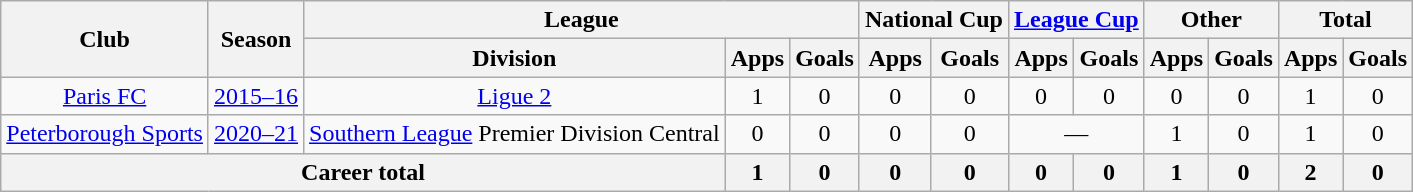<table class="wikitable" style="text-align:center">
<tr>
<th rowspan="2">Club</th>
<th rowspan="2">Season</th>
<th colspan="3">League</th>
<th colspan="2">National Cup</th>
<th colspan="2"><a href='#'>League Cup</a></th>
<th colspan="2">Other</th>
<th colspan="2">Total</th>
</tr>
<tr>
<th>Division</th>
<th>Apps</th>
<th>Goals</th>
<th>Apps</th>
<th>Goals</th>
<th>Apps</th>
<th>Goals</th>
<th>Apps</th>
<th>Goals</th>
<th>Apps</th>
<th>Goals</th>
</tr>
<tr>
<td><a href='#'>Paris FC</a></td>
<td><a href='#'>2015–16</a></td>
<td><a href='#'>Ligue 2</a></td>
<td>1</td>
<td>0</td>
<td>0</td>
<td>0</td>
<td>0</td>
<td>0</td>
<td>0</td>
<td>0</td>
<td>1</td>
<td>0</td>
</tr>
<tr>
<td><a href='#'>Peterborough Sports</a></td>
<td><a href='#'>2020–21</a></td>
<td><a href='#'>Southern League</a> Premier Division Central</td>
<td>0</td>
<td>0</td>
<td>0</td>
<td>0</td>
<td colspan="2">—</td>
<td>1</td>
<td>0</td>
<td>1</td>
<td>0</td>
</tr>
<tr>
<th colspan="3">Career total</th>
<th>1</th>
<th>0</th>
<th>0</th>
<th>0</th>
<th>0</th>
<th>0</th>
<th>1</th>
<th>0</th>
<th>2</th>
<th>0</th>
</tr>
</table>
